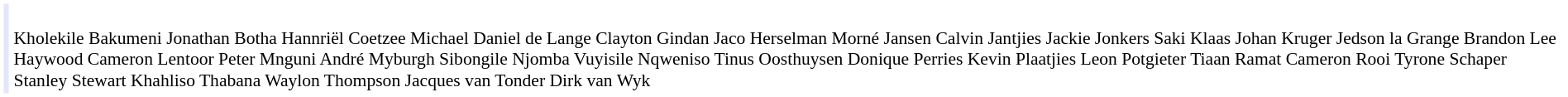<table cellpadding="2" style="border: 1px solid white; font-size:90%;">
<tr>
<td style="text-align:right;" bgcolor="lavender"></td>
<td style="text-align:left;"><br>Kholekile Bakumeni Jonathan Botha Hannriël Coetzee Michael Daniel de Lange Clayton Gindan Jaco Herselman Morné Jansen Calvin Jantjies Jackie Jonkers Saki Klaas Johan Kruger Jedson la Grange Brandon Lee Haywood Cameron Lentoor Peter Mnguni André Myburgh Sibongile Njomba Vuyisile Nqweniso Tinus Oosthuysen Donique Perries Kevin Plaatjies Leon Potgieter Tiaan Ramat Cameron Rooi Tyrone Schaper Stanley Stewart Khahliso Thabana Waylon Thompson Jacques van Tonder Dirk van Wyk</td>
</tr>
</table>
